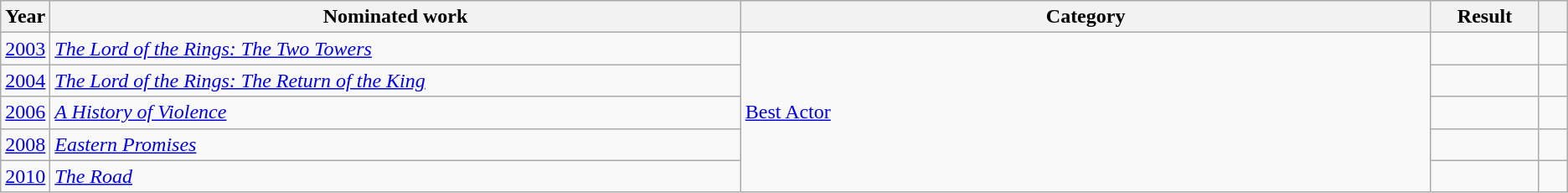<table class="wikitable sortable">
<tr>
<th scope="col" style="width:1em;">Year</th>
<th scope="col" style="width:35em;">Nominated work</th>
<th scope="col" style="width:35em;">Category</th>
<th scope="col" style="width:5em;">Result</th>
<th scope="col" style="width:1em;" class="unsortable"></th>
</tr>
<tr>
<td><a href='#'>2003</a></td>
<td><em><a href='#'>The Lord of the Rings: The Two Towers</a></em></td>
<td rowspan="5"><a href='#'>Best Actor</a></td>
<td></td>
<td style="text-align:center;"></td>
</tr>
<tr>
<td><a href='#'>2004</a></td>
<td><em><a href='#'>The Lord of the Rings: The Return of the King</a></em></td>
<td></td>
<td style="text-align:center;"></td>
</tr>
<tr>
<td><a href='#'>2006</a></td>
<td><em><a href='#'>A History of Violence</a></em></td>
<td></td>
<td style="text-align:center;"></td>
</tr>
<tr>
<td><a href='#'>2008</a></td>
<td><em><a href='#'>Eastern Promises</a></em></td>
<td></td>
<td style="text-align:center;"></td>
</tr>
<tr>
<td><a href='#'>2010</a></td>
<td><em><a href='#'>The Road</a></em></td>
<td></td>
<td style="text-align:center;"></td>
</tr>
</table>
